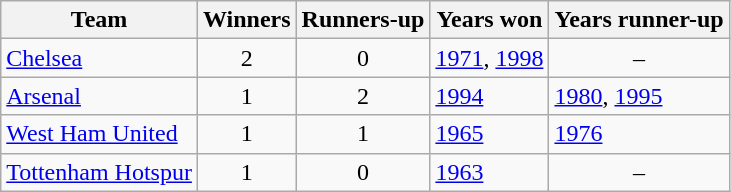<table class="wikitable sortable">
<tr>
<th>Team</th>
<th>Winners</th>
<th>Runners-up</th>
<th class="unsortable">Years won</th>
<th class="unsortable">Years runner-up</th>
</tr>
<tr>
<td><a href='#'>Chelsea</a></td>
<td align=center>2</td>
<td align=center>0</td>
<td><a href='#'>1971</a>, <a href='#'>1998</a></td>
<td align=center>–</td>
</tr>
<tr>
<td><a href='#'>Arsenal</a></td>
<td align=center>1</td>
<td align=center>2</td>
<td><a href='#'>1994</a></td>
<td><a href='#'>1980</a>, <a href='#'>1995</a></td>
</tr>
<tr>
<td><a href='#'>West Ham United</a></td>
<td align=center>1</td>
<td align=center>1</td>
<td><a href='#'>1965</a></td>
<td><a href='#'>1976</a></td>
</tr>
<tr>
<td><a href='#'>Tottenham Hotspur</a></td>
<td align=center>1</td>
<td align=center>0</td>
<td><a href='#'>1963</a></td>
<td align=center>–</td>
</tr>
</table>
